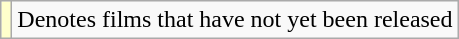<table class="wikitable sortable">
<tr>
<td style="background:#ffc;"></td>
<td>Denotes films that have not yet been released</td>
</tr>
</table>
